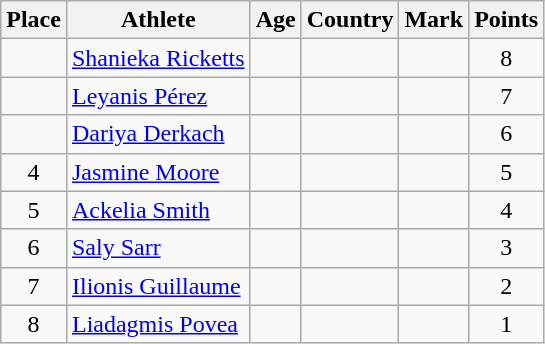<table class="wikitable mw-datatable sortable">
<tr>
<th>Place</th>
<th>Athlete</th>
<th>Age</th>
<th>Country</th>
<th>Mark</th>
<th>Points</th>
</tr>
<tr>
<td align=center></td>
<td><a href='#'>Shanieka Ricketts</a></td>
<td></td>
<td></td>
<td> </td>
<td align=center>8</td>
</tr>
<tr>
<td align=center></td>
<td><a href='#'>Leyanis Pérez</a></td>
<td></td>
<td></td>
<td> </td>
<td align=center>7</td>
</tr>
<tr>
<td align=center></td>
<td><a href='#'>Dariya Derkach</a></td>
<td></td>
<td></td>
<td> </td>
<td align=center>6</td>
</tr>
<tr>
<td align=center>4</td>
<td><a href='#'>Jasmine Moore</a></td>
<td></td>
<td></td>
<td> </td>
<td align=center>5</td>
</tr>
<tr>
<td align=center>5</td>
<td><a href='#'>Ackelia Smith</a></td>
<td></td>
<td></td>
<td> </td>
<td align=center>4</td>
</tr>
<tr>
<td align=center>6</td>
<td><a href='#'>Saly Sarr</a></td>
<td></td>
<td></td>
<td> </td>
<td align=center>3</td>
</tr>
<tr>
<td align=center>7</td>
<td><a href='#'>Ilionis Guillaume</a></td>
<td></td>
<td></td>
<td> </td>
<td align=center>2</td>
</tr>
<tr>
<td align=center>8</td>
<td><a href='#'>Liadagmis Povea</a></td>
<td></td>
<td></td>
<td> </td>
<td align=center>1</td>
</tr>
</table>
